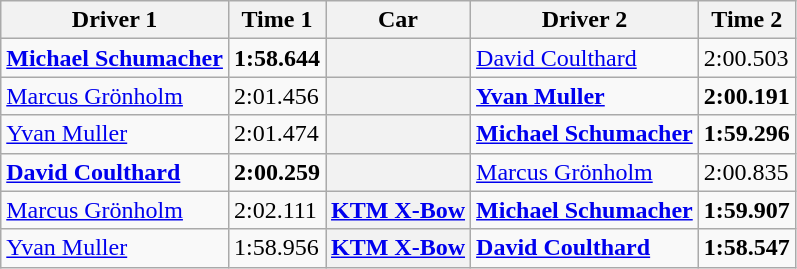<table class="wikitable">
<tr>
<th>Driver 1</th>
<th>Time 1</th>
<th>Car</th>
<th>Driver 2</th>
<th>Time 2</th>
</tr>
<tr>
<td><strong> <a href='#'>Michael Schumacher</a></strong></td>
<td><strong>1:58.644</strong></td>
<th></th>
<td> <a href='#'>David Coulthard</a></td>
<td>2:00.503</td>
</tr>
<tr>
<td> <a href='#'>Marcus Grönholm</a></td>
<td>2:01.456</td>
<th></th>
<td><strong> <a href='#'>Yvan Muller</a></strong></td>
<td><strong>2:00.191</strong></td>
</tr>
<tr>
<td> <a href='#'>Yvan Muller</a></td>
<td>2:01.474</td>
<th></th>
<td><strong> <a href='#'>Michael Schumacher</a></strong></td>
<td><strong>1:59.296</strong></td>
</tr>
<tr>
<td><strong> <a href='#'>David Coulthard</a></strong></td>
<td><strong>2:00.259</strong></td>
<th></th>
<td> <a href='#'>Marcus Grönholm</a></td>
<td>2:00.835</td>
</tr>
<tr>
<td> <a href='#'>Marcus Grönholm</a></td>
<td>2:02.111</td>
<th><a href='#'>KTM X-Bow</a></th>
<td><strong> <a href='#'>Michael Schumacher</a></strong></td>
<td><strong>1:59.907</strong></td>
</tr>
<tr>
<td> <a href='#'>Yvan Muller</a></td>
<td>1:58.956</td>
<th><a href='#'>KTM X-Bow</a></th>
<td><strong> <a href='#'>David Coulthard</a></strong></td>
<td><strong>1:58.547</strong></td>
</tr>
</table>
